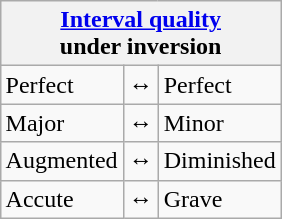<table class="wikitable" style="display:inline-table;float:right;">
<tr>
<th colspan="3"><a href='#'>Interval quality</a><br>under inversion</th>
</tr>
<tr>
<td>Perfect</td>
<td>↔</td>
<td>Perfect</td>
</tr>
<tr>
<td>Major</td>
<td>↔</td>
<td>Minor</td>
</tr>
<tr>
<td>Augmented</td>
<td>↔</td>
<td>Diminished</td>
</tr>
<tr>
<td>Accute</td>
<td>↔</td>
<td>Grave</td>
</tr>
</table>
